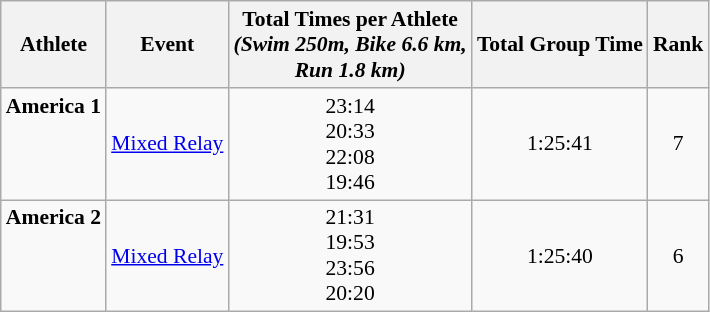<table class="wikitable" style="font-size:90%;">
<tr>
<th>Athlete</th>
<th>Event</th>
<th>Total Times per Athlete <br> <em>(Swim 250m, Bike 6.6 km, <br> Run 1.8 km)</em></th>
<th>Total Group Time</th>
<th>Rank</th>
</tr>
<tr align=center>
<td align=left><strong>America 1</strong><br><br><br><br></td>
<td align=left><a href='#'>Mixed Relay</a></td>
<td>23:14<br>20:33<br>22:08<br>19:46</td>
<td>1:25:41</td>
<td>7</td>
</tr>
<tr align=center>
<td align=left><strong>America 2</strong><br><br><br><br></td>
<td align=left><a href='#'>Mixed Relay</a></td>
<td>21:31<br>19:53<br>23:56<br>20:20</td>
<td>1:25:40</td>
<td>6</td>
</tr>
</table>
